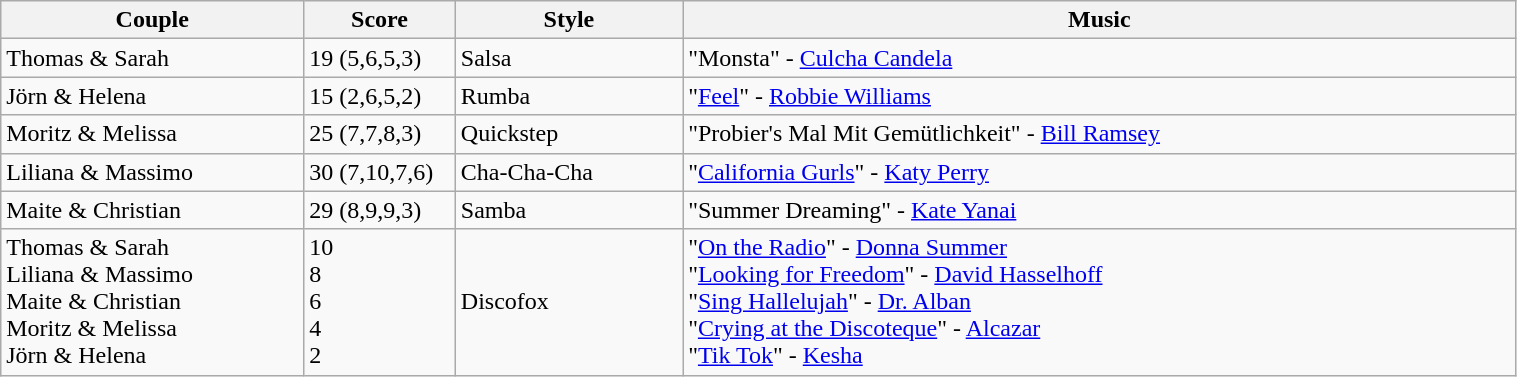<table class="wikitable" width="80%">
<tr>
<th width="20%">Couple</th>
<th width="10%">Score</th>
<th width="15%">Style</th>
<th width="60%">Music</th>
</tr>
<tr>
<td>Thomas & Sarah</td>
<td>19 (5,6,5,3)</td>
<td>Salsa</td>
<td>"Monsta" - <a href='#'>Culcha Candela</a></td>
</tr>
<tr>
<td>Jörn & Helena</td>
<td>15 (2,6,5,2)</td>
<td>Rumba</td>
<td>"<a href='#'>Feel</a>" - <a href='#'>Robbie Williams</a></td>
</tr>
<tr>
<td>Moritz & Melissa</td>
<td>25 (7,7,8,3)</td>
<td>Quickstep</td>
<td>"Probier's Mal Mit Gemütlichkeit" - <a href='#'>Bill Ramsey</a></td>
</tr>
<tr>
<td>Liliana & Massimo</td>
<td>30 (7,10,7,6)</td>
<td>Cha-Cha-Cha</td>
<td>"<a href='#'>California Gurls</a>" - <a href='#'>Katy Perry</a></td>
</tr>
<tr>
<td>Maite & Christian</td>
<td>29 (8,9,9,3)</td>
<td>Samba</td>
<td>"Summer Dreaming" - <a href='#'>Kate Yanai</a></td>
</tr>
<tr>
<td>Thomas & Sarah<br>Liliana & Massimo<br>Maite & Christian<br>Moritz & Melissa<br>Jörn & Helena</td>
<td>10<br>8<br>6<br>4<br>2</td>
<td>Discofox</td>
<td>"<a href='#'>On the Radio</a>" - <a href='#'>Donna Summer</a> <br>"<a href='#'>Looking for Freedom</a>" - <a href='#'>David Hasselhoff</a> <br>"<a href='#'>Sing Hallelujah</a>" - <a href='#'>Dr. Alban</a><br>"<a href='#'>Crying at the Discoteque</a>" - <a href='#'>Alcazar</a> <br>"<a href='#'>Tik Tok</a>" - <a href='#'>Kesha</a></td>
</tr>
</table>
